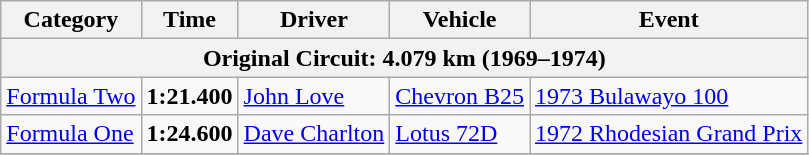<table class="wikitable">
<tr>
<th>Category</th>
<th>Time</th>
<th>Driver</th>
<th>Vehicle</th>
<th>Event</th>
</tr>
<tr>
<th colspan=5>Original Circuit: 4.079 km (1969–1974)</th>
</tr>
<tr>
<td><a href='#'>Formula Two</a></td>
<td><strong>1:21.400</strong></td>
<td><a href='#'>John Love</a></td>
<td><a href='#'>Chevron B25</a></td>
<td><a href='#'>1973 Bulawayo 100</a></td>
</tr>
<tr>
<td><a href='#'>Formula One</a></td>
<td><strong>1:24.600</strong></td>
<td><a href='#'>Dave Charlton</a></td>
<td><a href='#'>Lotus 72D</a></td>
<td><a href='#'>1972 Rhodesian Grand Prix</a></td>
</tr>
<tr>
</tr>
</table>
